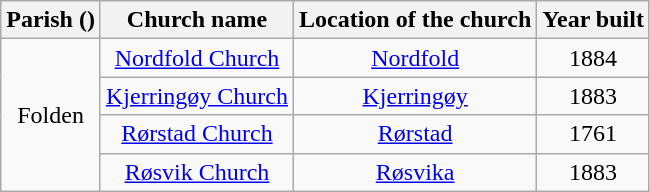<table class="wikitable" style="text-align:center">
<tr>
<th>Parish ()</th>
<th>Church name</th>
<th>Location of the church</th>
<th>Year built</th>
</tr>
<tr>
<td rowspan="4">Folden</td>
<td><a href='#'>Nordfold Church</a></td>
<td><a href='#'>Nordfold</a></td>
<td>1884</td>
</tr>
<tr>
<td><a href='#'>Kjerringøy Church</a></td>
<td><a href='#'>Kjerringøy</a></td>
<td>1883</td>
</tr>
<tr>
<td><a href='#'>Rørstad Church</a></td>
<td><a href='#'>Rørstad</a></td>
<td>1761</td>
</tr>
<tr>
<td><a href='#'>Røsvik Church</a></td>
<td><a href='#'>Røsvika</a></td>
<td>1883</td>
</tr>
</table>
